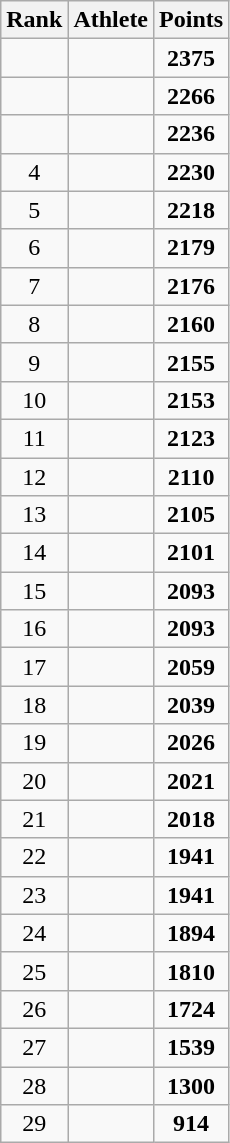<table class=wikitable style="text-align:center;">
<tr>
<th>Rank</th>
<th>Athlete</th>
<th>Points</th>
</tr>
<tr>
<td></td>
<td align=left></td>
<td><strong>2375</strong></td>
</tr>
<tr>
<td></td>
<td align=left></td>
<td><strong>2266</strong></td>
</tr>
<tr>
<td></td>
<td align=left></td>
<td><strong>2236</strong></td>
</tr>
<tr>
<td>4</td>
<td align=left></td>
<td><strong>2230</strong></td>
</tr>
<tr>
<td>5</td>
<td align=left></td>
<td><strong>2218</strong></td>
</tr>
<tr>
<td>6</td>
<td align=left></td>
<td><strong>2179</strong></td>
</tr>
<tr>
<td>7</td>
<td align=left></td>
<td><strong>2176</strong></td>
</tr>
<tr>
<td>8</td>
<td align=left></td>
<td><strong>2160</strong></td>
</tr>
<tr>
<td>9</td>
<td align=left></td>
<td><strong>2155</strong></td>
</tr>
<tr>
<td>10</td>
<td align=left></td>
<td><strong>2153</strong></td>
</tr>
<tr>
<td>11</td>
<td align=left></td>
<td><strong>2123</strong></td>
</tr>
<tr>
<td>12</td>
<td align=left></td>
<td><strong>2110</strong></td>
</tr>
<tr>
<td>13</td>
<td align=left></td>
<td><strong>2105</strong></td>
</tr>
<tr>
<td>14</td>
<td align=left></td>
<td><strong>2101</strong></td>
</tr>
<tr>
<td>15</td>
<td align=left></td>
<td><strong>2093</strong></td>
</tr>
<tr>
<td>16</td>
<td align=left></td>
<td><strong>2093</strong></td>
</tr>
<tr>
<td>17</td>
<td align=left></td>
<td><strong>2059</strong></td>
</tr>
<tr>
<td>18</td>
<td align=left></td>
<td><strong>2039</strong></td>
</tr>
<tr>
<td>19</td>
<td align=left></td>
<td><strong>2026</strong></td>
</tr>
<tr>
<td>20</td>
<td align=left></td>
<td><strong>2021</strong></td>
</tr>
<tr>
<td>21</td>
<td align=left></td>
<td><strong>2018</strong></td>
</tr>
<tr>
<td>22</td>
<td align=left></td>
<td><strong>1941</strong></td>
</tr>
<tr>
<td>23</td>
<td align=left></td>
<td><strong>1941</strong></td>
</tr>
<tr>
<td>24</td>
<td align=left></td>
<td><strong>1894</strong></td>
</tr>
<tr>
<td>25</td>
<td align=left></td>
<td><strong>1810</strong></td>
</tr>
<tr>
<td>26</td>
<td align=left></td>
<td><strong>1724</strong></td>
</tr>
<tr>
<td>27</td>
<td align=left></td>
<td><strong>1539</strong></td>
</tr>
<tr>
<td>28</td>
<td align=left></td>
<td><strong>1300</strong></td>
</tr>
<tr>
<td>29</td>
<td align=left></td>
<td><strong>914</strong></td>
</tr>
</table>
